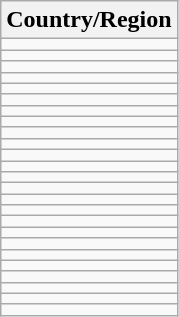<table class="wikitable sortable">
<tr>
<th style="width:2em;">Country/Region</th>
</tr>
<tr>
<td></td>
</tr>
<tr>
<td></td>
</tr>
<tr>
<td></td>
</tr>
<tr>
<td></td>
</tr>
<tr>
<td></td>
</tr>
<tr>
<td></td>
</tr>
<tr>
<td></td>
</tr>
<tr>
<td></td>
</tr>
<tr>
<td></td>
</tr>
<tr>
<td></td>
</tr>
<tr>
<td></td>
</tr>
<tr>
<td></td>
</tr>
<tr>
<td></td>
</tr>
<tr>
<td></td>
</tr>
<tr>
<td></td>
</tr>
<tr>
<td></td>
</tr>
<tr>
<td></td>
</tr>
<tr>
<td></td>
</tr>
<tr>
<td></td>
</tr>
<tr>
<td></td>
</tr>
<tr>
<td></td>
</tr>
<tr>
<td></td>
</tr>
<tr>
<td></td>
</tr>
<tr>
<td></td>
</tr>
<tr>
<td></td>
</tr>
</table>
